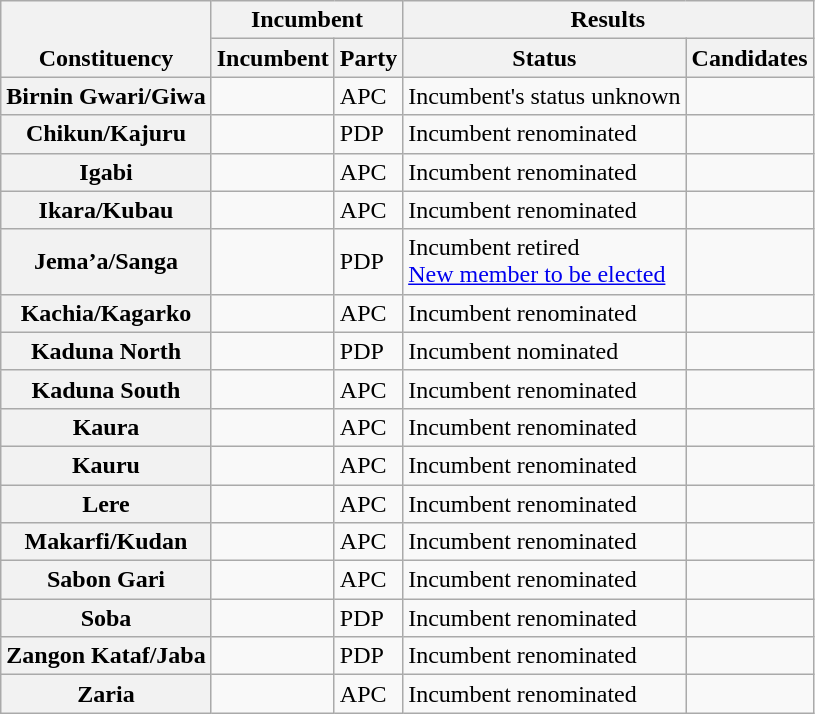<table class="wikitable sortable">
<tr valign=bottom>
<th rowspan=2>Constituency</th>
<th colspan=2>Incumbent</th>
<th colspan=2>Results</th>
</tr>
<tr valign=bottom>
<th>Incumbent</th>
<th>Party</th>
<th>Status</th>
<th>Candidates</th>
</tr>
<tr>
<th>Birnin Gwari/Giwa</th>
<td></td>
<td>APC</td>
<td>Incumbent's status unknown</td>
<td nowrap></td>
</tr>
<tr>
<th>Chikun/Kajuru</th>
<td></td>
<td>PDP</td>
<td>Incumbent renominated</td>
<td nowrap></td>
</tr>
<tr>
<th>Igabi</th>
<td></td>
<td>APC</td>
<td>Incumbent renominated</td>
<td nowrap></td>
</tr>
<tr>
<th>Ikara/Kubau</th>
<td></td>
<td>APC</td>
<td>Incumbent renominated</td>
<td nowrap></td>
</tr>
<tr>
<th>Jema’a/Sanga</th>
<td></td>
<td>PDP</td>
<td>Incumbent retired<br><a href='#'>New member to be elected</a></td>
<td nowrap></td>
</tr>
<tr>
<th>Kachia/Kagarko</th>
<td></td>
<td>APC</td>
<td>Incumbent renominated</td>
<td nowrap></td>
</tr>
<tr>
<th>Kaduna North</th>
<td></td>
<td>PDP</td>
<td>Incumbent nominated</td>
<td nowrap></td>
</tr>
<tr>
<th>Kaduna South</th>
<td></td>
<td>APC</td>
<td>Incumbent renominated</td>
<td nowrap></td>
</tr>
<tr>
<th>Kaura</th>
<td></td>
<td>APC</td>
<td>Incumbent renominated</td>
<td nowrap></td>
</tr>
<tr>
<th>Kauru</th>
<td></td>
<td>APC</td>
<td>Incumbent renominated</td>
<td nowrap></td>
</tr>
<tr>
<th>Lere</th>
<td></td>
<td>APC</td>
<td>Incumbent renominated</td>
<td nowrap></td>
</tr>
<tr>
<th>Makarfi/Kudan</th>
<td></td>
<td>APC</td>
<td>Incumbent renominated</td>
<td nowrap></td>
</tr>
<tr>
<th>Sabon Gari</th>
<td></td>
<td>APC</td>
<td>Incumbent renominated</td>
<td nowrap></td>
</tr>
<tr>
<th>Soba</th>
<td></td>
<td>PDP</td>
<td>Incumbent renominated</td>
<td nowrap></td>
</tr>
<tr>
<th>Zangon Kataf/Jaba</th>
<td></td>
<td>PDP</td>
<td>Incumbent renominated</td>
<td nowrap></td>
</tr>
<tr>
<th>Zaria</th>
<td></td>
<td>APC</td>
<td>Incumbent renominated</td>
<td nowrap></td>
</tr>
</table>
